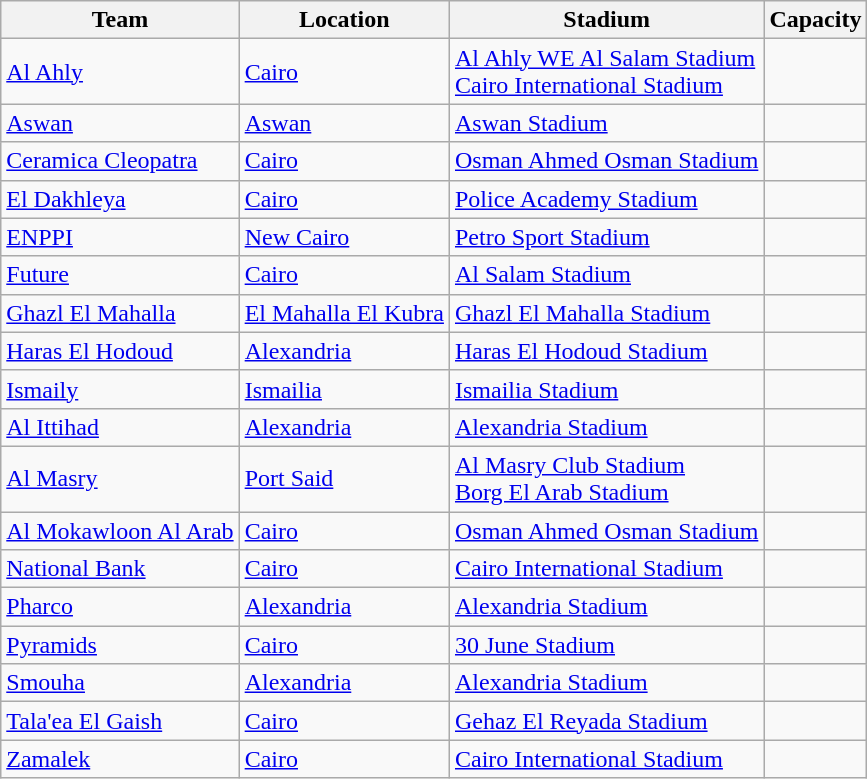<table class="wikitable sortable" style="text-align:left;">
<tr>
<th>Team</th>
<th>Location</th>
<th>Stadium</th>
<th>Capacity</th>
</tr>
<tr>
<td><a href='#'>Al Ahly</a></td>
<td><a href='#'>Cairo</a></td>
<td><a href='#'>Al Ahly WE Al Salam Stadium</a><br><a href='#'>Cairo International Stadium</a></td>
<td align="center"><br></td>
</tr>
<tr>
<td><a href='#'>Aswan</a></td>
<td><a href='#'>Aswan</a></td>
<td><a href='#'>Aswan Stadium</a></td>
<td align="center"></td>
</tr>
<tr>
<td><a href='#'>Ceramica Cleopatra</a></td>
<td><a href='#'>Cairo</a></td>
<td><a href='#'>Osman Ahmed Osman Stadium</a></td>
<td align="center"></td>
</tr>
<tr>
<td><a href='#'>El Dakhleya</a></td>
<td><a href='#'>Cairo</a></td>
<td><a href='#'>Police Academy Stadium</a></td>
<td align="center"></td>
</tr>
<tr>
<td><a href='#'>ENPPI</a></td>
<td><a href='#'>New Cairo</a></td>
<td><a href='#'>Petro Sport Stadium</a></td>
<td align="center"></td>
</tr>
<tr>
<td><a href='#'>Future</a></td>
<td><a href='#'>Cairo</a></td>
<td><a href='#'>Al Salam Stadium</a></td>
<td align="center"></td>
</tr>
<tr>
<td><a href='#'>Ghazl El Mahalla</a></td>
<td><a href='#'>El Mahalla El Kubra</a></td>
<td><a href='#'>Ghazl El Mahalla Stadium</a></td>
<td align="center"></td>
</tr>
<tr>
<td><a href='#'>Haras El Hodoud</a></td>
<td><a href='#'>Alexandria</a></td>
<td><a href='#'>Haras El Hodoud Stadium</a></td>
<td align="center"></td>
</tr>
<tr>
<td><a href='#'>Ismaily</a></td>
<td><a href='#'>Ismailia</a></td>
<td><a href='#'>Ismailia Stadium</a></td>
<td align="center"></td>
</tr>
<tr>
<td><a href='#'>Al Ittihad</a></td>
<td><a href='#'>Alexandria</a></td>
<td><a href='#'>Alexandria Stadium</a></td>
<td align="center"></td>
</tr>
<tr>
<td><a href='#'>Al Masry</a></td>
<td><a href='#'>Port Said</a></td>
<td><a href='#'>Al Masry Club Stadium</a><br><a href='#'>Borg El Arab Stadium</a></td>
<td align="center"><br></td>
</tr>
<tr>
<td><a href='#'>Al Mokawloon Al Arab</a></td>
<td><a href='#'>Cairo</a></td>
<td><a href='#'>Osman Ahmed Osman Stadium</a></td>
<td align="center"></td>
</tr>
<tr>
<td><a href='#'>National Bank</a></td>
<td><a href='#'>Cairo</a></td>
<td><a href='#'>Cairo International Stadium</a></td>
<td align="center"></td>
</tr>
<tr>
<td><a href='#'>Pharco</a></td>
<td><a href='#'>Alexandria</a></td>
<td><a href='#'>Alexandria Stadium</a></td>
<td align="center"></td>
</tr>
<tr>
<td><a href='#'>Pyramids</a></td>
<td><a href='#'>Cairo</a></td>
<td><a href='#'>30 June Stadium</a></td>
<td align="center"></td>
</tr>
<tr>
<td><a href='#'>Smouha</a></td>
<td><a href='#'>Alexandria</a></td>
<td><a href='#'>Alexandria Stadium</a></td>
<td align="center"></td>
</tr>
<tr>
<td><a href='#'>Tala'ea El Gaish</a></td>
<td><a href='#'>Cairo</a></td>
<td><a href='#'>Gehaz El Reyada Stadium</a></td>
<td align="center"></td>
</tr>
<tr>
<td><a href='#'>Zamalek</a></td>
<td><a href='#'>Cairo</a></td>
<td><a href='#'>Cairo International Stadium</a></td>
<td align="center"></td>
</tr>
</table>
